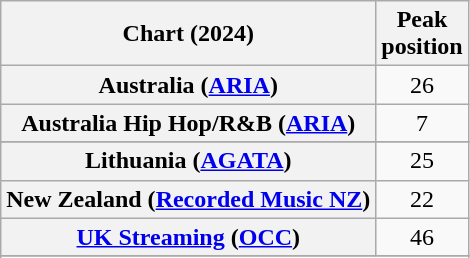<table class="wikitable sortable plainrowheaders" style="text-align:center;">
<tr>
<th scope="col">Chart (2024)</th>
<th scope="col">Peak<br>position</th>
</tr>
<tr>
<th scope="row">Australia (<a href='#'>ARIA</a>)</th>
<td>26</td>
</tr>
<tr>
<th scope="row">Australia Hip Hop/R&B (<a href='#'>ARIA</a>)</th>
<td>7</td>
</tr>
<tr>
</tr>
<tr>
<th scope="row">Lithuania (<a href='#'>AGATA</a>)</th>
<td>25</td>
</tr>
<tr>
<th scope="row">New Zealand (<a href='#'>Recorded Music NZ</a>)</th>
<td>22</td>
</tr>
<tr>
<th scope="row"><a href='#'>UK Streaming</a> (<a href='#'>OCC</a>)</th>
<td>46</td>
</tr>
<tr>
</tr>
<tr>
</tr>
</table>
